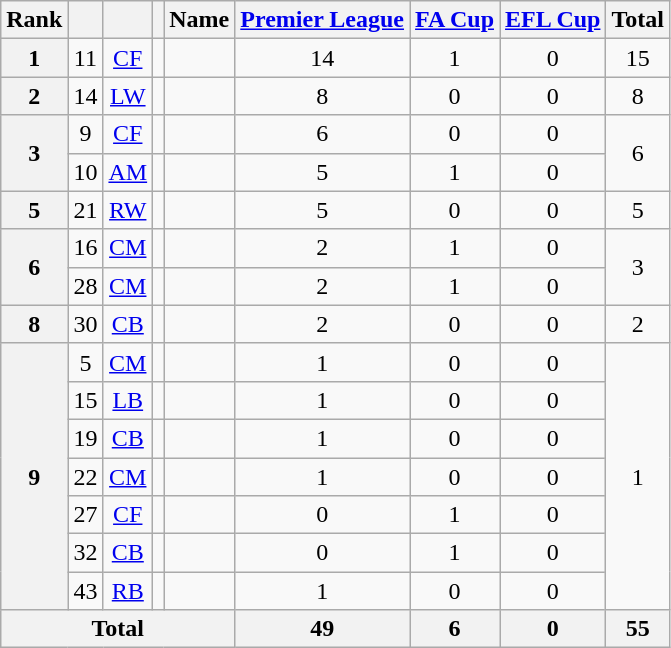<table class="wikitable sortable" style="text-align:center;">
<tr>
<th>Rank</th>
<th></th>
<th></th>
<th></th>
<th>Name</th>
<th><a href='#'>Premier League</a></th>
<th><a href='#'>FA Cup</a></th>
<th><a href='#'>EFL Cup</a></th>
<th>Total</th>
</tr>
<tr>
<th rowspan="1">1</th>
<td>11</td>
<td><a href='#'>CF</a></td>
<td></td>
<td style="text-align:left;"></td>
<td>14</td>
<td>1</td>
<td>0</td>
<td>15</td>
</tr>
<tr>
<th rowspan="1">2</th>
<td>14</td>
<td><a href='#'>LW</a></td>
<td></td>
<td style="text-align:left;"></td>
<td>8</td>
<td>0</td>
<td>0</td>
<td>8</td>
</tr>
<tr>
<th rowspan="2">3</th>
<td>9</td>
<td><a href='#'>CF</a></td>
<td></td>
<td style="text-align:left;"></td>
<td>6</td>
<td>0</td>
<td>0</td>
<td rowspan="2">6</td>
</tr>
<tr>
<td>10</td>
<td><a href='#'>AM</a></td>
<td></td>
<td style="text-align:left;"></td>
<td>5</td>
<td>1</td>
<td>0</td>
</tr>
<tr>
<th rowspan="1">5</th>
<td>21</td>
<td><a href='#'>RW</a></td>
<td></td>
<td style="text-align:left;"></td>
<td>5</td>
<td>0</td>
<td>0</td>
<td>5</td>
</tr>
<tr>
<th rowspan="2">6</th>
<td>16</td>
<td><a href='#'>CM</a></td>
<td></td>
<td style="text-align:left;"></td>
<td>2</td>
<td>1</td>
<td>0</td>
<td rowspan="2">3</td>
</tr>
<tr>
<td>28</td>
<td><a href='#'>CM</a></td>
<td></td>
<td style="text-align:left;"></td>
<td>2</td>
<td>1</td>
<td>0</td>
</tr>
<tr>
<th rowspan="1">8</th>
<td>30</td>
<td><a href='#'>CB</a></td>
<td></td>
<td style="text-align:left;"></td>
<td>2</td>
<td>0</td>
<td>0</td>
<td>2</td>
</tr>
<tr>
<th rowspan="7">9</th>
<td>5</td>
<td><a href='#'>CM</a></td>
<td></td>
<td style="text-align:left;"></td>
<td>1</td>
<td>0</td>
<td>0</td>
<td rowspan="7">1</td>
</tr>
<tr>
<td>15</td>
<td><a href='#'>LB</a></td>
<td></td>
<td style="text-align:left;"></td>
<td>1</td>
<td>0</td>
<td>0</td>
</tr>
<tr>
<td>19</td>
<td><a href='#'>CB</a></td>
<td></td>
<td style="text-align:left;"></td>
<td>1</td>
<td>0</td>
<td>0</td>
</tr>
<tr>
<td>22</td>
<td><a href='#'>CM</a></td>
<td></td>
<td style="text-align:left;"></td>
<td>1</td>
<td>0</td>
<td>0</td>
</tr>
<tr>
<td>27</td>
<td><a href='#'>CF</a></td>
<td></td>
<td style="text-align:left;"></td>
<td>0</td>
<td>1</td>
<td>0</td>
</tr>
<tr>
<td>32</td>
<td><a href='#'>CB</a></td>
<td></td>
<td style="text-align:left;"></td>
<td>0</td>
<td>1</td>
<td>0</td>
</tr>
<tr>
<td>43</td>
<td><a href='#'>RB</a></td>
<td></td>
<td style="text-align:left;"></td>
<td>1</td>
<td>0</td>
<td>0</td>
</tr>
<tr>
<th colspan="5">Total</th>
<th>49</th>
<th>6</th>
<th>0</th>
<th>55</th>
</tr>
</table>
